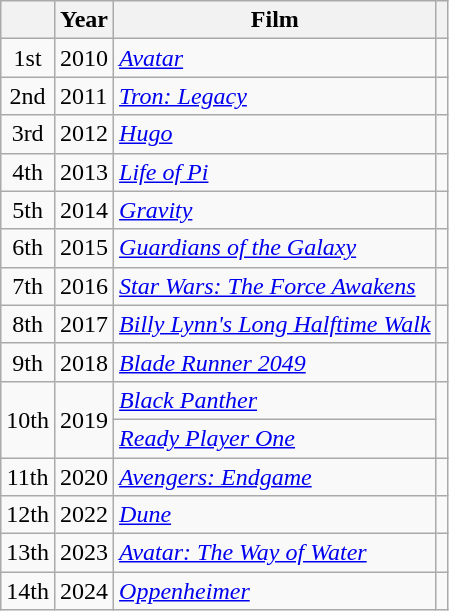<table class="wikitable">
<tr>
<th scope="col"></th>
<th scope="col">Year</th>
<th scope="col">Film</th>
<th scope="col"></th>
</tr>
<tr>
<td scope="row" style="text-align: center;">1st</td>
<td>2010</td>
<td><em><a href='#'>Avatar</a></em></td>
<td style="text-align: center;"></td>
</tr>
<tr>
<td scope="row" style="text-align: center;">2nd</td>
<td>2011</td>
<td><em><a href='#'>Tron: Legacy</a></em></td>
<td style="text-align: center;"></td>
</tr>
<tr>
<td scope="row" style="text-align: center;">3rd</td>
<td>2012</td>
<td><em><a href='#'>Hugo</a></em></td>
<td style="text-align: center;"></td>
</tr>
<tr>
<td scope="row" style="text-align: center;">4th</td>
<td>2013</td>
<td><em><a href='#'>Life of Pi</a></em></td>
<td style="text-align: center;"></td>
</tr>
<tr>
<td scope="row" style="text-align: center;">5th</td>
<td>2014</td>
<td><em><a href='#'>Gravity</a></em></td>
<td style="text-align: center;"></td>
</tr>
<tr>
<td scope="row" style="text-align: center;">6th</td>
<td>2015</td>
<td><em><a href='#'>Guardians of the Galaxy</a></em></td>
<td style="text-align: center;"></td>
</tr>
<tr>
<td scope="row" style="text-align: center;">7th</td>
<td>2016</td>
<td><em><a href='#'>Star Wars: The Force Awakens</a></em></td>
<td style="text-align: center;"></td>
</tr>
<tr>
<td scope="row" style="text-align: center;">8th</td>
<td>2017</td>
<td><em><a href='#'>Billy Lynn's Long Halftime Walk</a></em></td>
<td style="text-align: center;"></td>
</tr>
<tr>
<td scope="row" style="text-align: center;">9th</td>
<td>2018</td>
<td><em><a href='#'>Blade Runner 2049</a></em></td>
<td style="text-align: center;"></td>
</tr>
<tr>
<td scope="rowgroup" rowspan="2"  style="text-align: center;">10th</td>
<td rowspan="2">2019</td>
<td><em><a href='#'>Black Panther</a></em></td>
<td rowspan="2" style="text-align: center;"></td>
</tr>
<tr>
<td><em><a href='#'>Ready Player One</a></em></td>
</tr>
<tr>
<td scope="row" style="text-align: center;">11th</td>
<td>2020</td>
<td><em><a href='#'>Avengers: Endgame</a></em></td>
<td style="text-align: center;"></td>
</tr>
<tr>
<td scope="row" style="text-align: center;">12th</td>
<td>2022</td>
<td><em><a href='#'>Dune</a></em></td>
<td style="text-align: center;"></td>
</tr>
<tr>
<td scope="row" style="text-align: center;">13th</td>
<td>2023</td>
<td><em><a href='#'>Avatar: The Way of Water</a></em></td>
<td style="text-align: center;"></td>
</tr>
<tr>
<td scope="row" style="text-align: center;">14th</td>
<td>2024</td>
<td><em><a href='#'> Oppenheimer</a></em></td>
<td style="text-align: center;"></td>
</tr>
</table>
